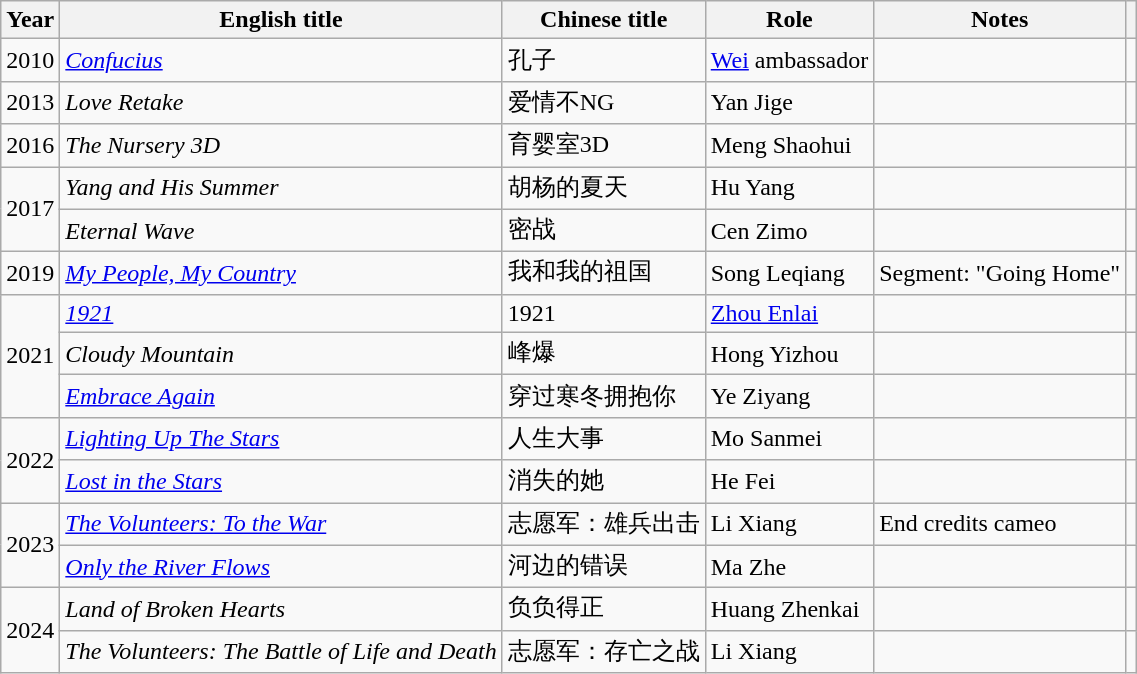<table class="wikitable sortable">
<tr>
<th>Year</th>
<th>English title</th>
<th>Chinese title</th>
<th>Role</th>
<th scope="col" class="unsortable">Notes</th>
<th scope="col" class="unsortable"></th>
</tr>
<tr>
<td>2010</td>
<td><em><a href='#'>Confucius</a></em></td>
<td>孔子</td>
<td><a href='#'>Wei</a> ambassador</td>
<td></td>
</tr>
<tr>
<td>2013</td>
<td><em>Love Retake</em></td>
<td>爱情不NG</td>
<td>Yan Jige</td>
<td></td>
<td style="text-align:center;"></td>
</tr>
<tr>
<td>2016</td>
<td><em>The Nursery 3D</em></td>
<td>育婴室3D</td>
<td>Meng Shaohui</td>
<td></td>
<td style="text-align:center;"></td>
</tr>
<tr>
<td rowspan="2">2017</td>
<td><em>Yang and His Summer</em></td>
<td>胡杨的夏天</td>
<td>Hu Yang</td>
<td></td>
<td style="text-align:center;"></td>
</tr>
<tr>
<td><em>Eternal Wave</em></td>
<td>密战</td>
<td>Cen Zimo</td>
<td></td>
<td style="text-align:center;"></td>
</tr>
<tr>
<td>2019</td>
<td><em><a href='#'>My People, My Country</a></em></td>
<td>我和我的祖国</td>
<td>Song Leqiang</td>
<td>Segment: "Going Home"</td>
<td style="text-align:center;"></td>
</tr>
<tr>
<td rowspan="3">2021</td>
<td><a href='#'><em>1921</em></a></td>
<td>1921</td>
<td><a href='#'>Zhou Enlai</a></td>
<td></td>
<td style="text-align:center;"></td>
</tr>
<tr>
<td><em>Cloudy Mountain</em></td>
<td>峰爆</td>
<td>Hong Yizhou</td>
<td></td>
<td style="text-align:center;"></td>
</tr>
<tr>
<td><em><a href='#'>Embrace Again</a></em></td>
<td>穿过寒冬拥抱你</td>
<td>Ye Ziyang</td>
<td></td>
<td style="text-align:center;"></td>
</tr>
<tr>
<td rowspan="2">2022</td>
<td><em><a href='#'>Lighting Up The Stars</a></em></td>
<td>人生大事</td>
<td>Mo Sanmei</td>
<td></td>
<td style="text-align:center;"></td>
</tr>
<tr>
<td><em><a href='#'>Lost in the Stars</a></em></td>
<td>消失的她</td>
<td>He Fei</td>
<td></td>
<td style="text-align:center;"></td>
</tr>
<tr>
<td rowspan="2">2023</td>
<td><em><a href='#'>The Volunteers: To the War</a></em></td>
<td>志愿军：雄兵出击</td>
<td>Li Xiang</td>
<td>End credits cameo</td>
</tr>
<tr>
<td><em><a href='#'>Only the River Flows</a></em></td>
<td>河边的错误</td>
<td>Ma Zhe</td>
<td></td>
<td style="text-align:center;"></td>
</tr>
<tr>
<td rowspan="2">2024</td>
<td><em>Land of Broken Hearts</em></td>
<td>负负得正</td>
<td>Huang Zhenkai</td>
<td></td>
<td style="text-align:center;"></td>
</tr>
<tr>
<td><em>The Volunteers: The Battle of Life and Death</em></td>
<td>志愿军：存亡之战</td>
<td>Li Xiang</td>
<td></td>
<td style="text-align:center;"></td>
</tr>
</table>
